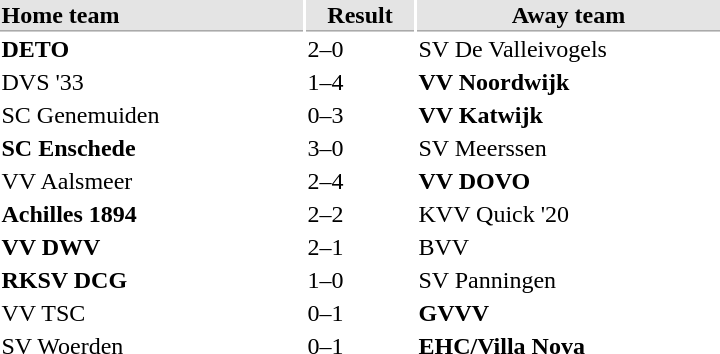<table>
<tr bgcolor="#E4E4E4">
<th style="border-bottom:1px solid #AAAAAA" width="200" align="left">Home team</th>
<th style="border-bottom:1px solid #AAAAAA" width="70" align="center">Result</th>
<th style="border-bottom:1px solid #AAAAAA" width="200">Away team</th>
</tr>
<tr>
<td><strong>DETO</strong></td>
<td>2–0</td>
<td>SV De Valleivogels</td>
</tr>
<tr>
<td>DVS '33</td>
<td>1–4</td>
<td><strong>VV Noordwijk</strong></td>
</tr>
<tr>
<td>SC Genemuiden</td>
<td>0–3</td>
<td><strong>VV Katwijk</strong></td>
</tr>
<tr>
<td><strong>SC Enschede</strong></td>
<td>3–0</td>
<td>SV Meerssen</td>
</tr>
<tr>
<td>VV Aalsmeer</td>
<td>2–4</td>
<td><strong>VV DOVO</strong></td>
</tr>
<tr>
<td><strong>Achilles 1894</strong></td>
<td>2–2</td>
<td>KVV Quick '20</td>
</tr>
<tr>
<td><strong>VV DWV</strong></td>
<td>2–1</td>
<td>BVV</td>
</tr>
<tr>
<td><strong>RKSV DCG</strong></td>
<td>1–0</td>
<td>SV Panningen</td>
</tr>
<tr>
<td>VV TSC</td>
<td>0–1</td>
<td><strong>GVVV</strong></td>
</tr>
<tr>
<td>SV Woerden</td>
<td>0–1</td>
<td><strong>EHC/Villa Nova</strong></td>
</tr>
</table>
